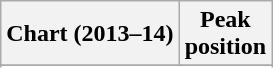<table class="wikitable sortable">
<tr>
<th>Chart (2013–14)</th>
<th>Peak<br>position</th>
</tr>
<tr>
</tr>
<tr>
</tr>
<tr>
</tr>
</table>
